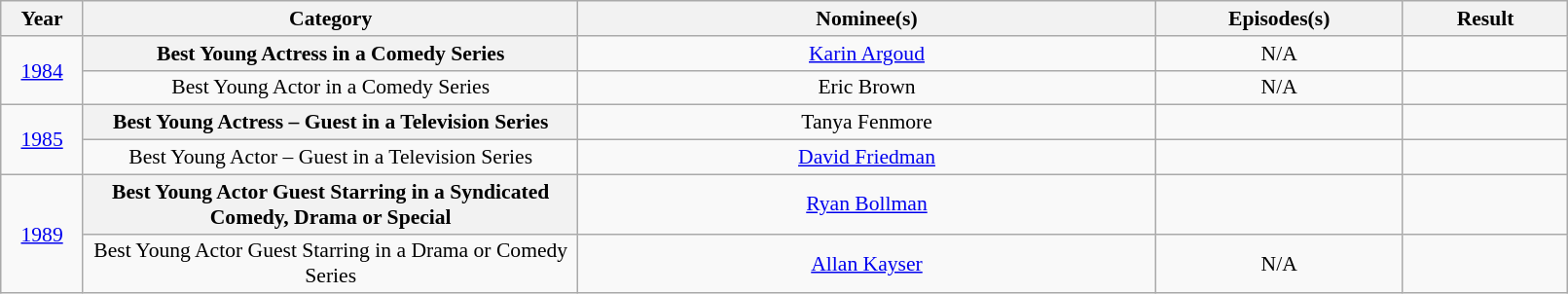<table class="wikitable plainrowheaders" style="font-size: 90%; text-align:center" width=85%>
<tr>
<th scope="col" width="5%">Year</th>
<th scope="col" width="30%">Category</th>
<th scope="col" width="35%">Nominee(s)</th>
<th scope="col" width="15%">Episodes(s)</th>
<th scope="col" width="10%">Result</th>
</tr>
<tr>
<td rowspan="2"><a href='#'>1984</a></td>
<th scope="row" style="text-align:center">Best Young Actress in a Comedy Series</th>
<td colspan="1"><a href='#'>Karin Argoud</a></td>
<td>N/A</td>
<td></td>
</tr>
<tr>
<td rowspan="1">Best Young Actor in a Comedy Series</td>
<td colspan="1">Eric Brown</td>
<td>N/A</td>
<td></td>
</tr>
<tr>
<td rowspan="2"><a href='#'>1985</a></td>
<th scope="row" style="text-align:center">Best Young Actress – Guest in a Television Series</th>
<td colspan="1">Tanya Fenmore</td>
<td></td>
<td></td>
</tr>
<tr>
<td rowspan="1">Best Young Actor – Guest in a Television Series</td>
<td colspan="1"><a href='#'>David Friedman</a></td>
<td></td>
<td></td>
</tr>
<tr>
<td rowspan="2"><a href='#'>1989</a></td>
<th scope="row" style="text-align:center">Best Young Actor Guest Starring in a Syndicated Comedy, Drama or Special</th>
<td colspan="1"><a href='#'>Ryan Bollman</a></td>
<td></td>
<td></td>
</tr>
<tr>
<td rowspan="1">Best Young Actor Guest Starring in a Drama or Comedy Series</td>
<td colspan="1"><a href='#'>Allan Kayser</a></td>
<td>N/A</td>
<td></td>
</tr>
</table>
